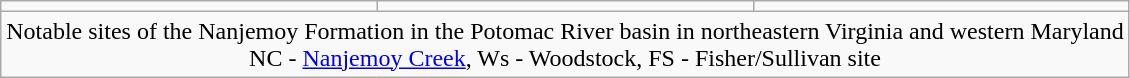<table class="wikitable">
<tr>
<td></td>
<td></td>
<td></td>
</tr>
<tr>
<td colspan=3 align=center>Notable sites of the Nanjemoy Formation in the Potomac River basin in northeastern Virginia and western Maryland<br>NC - <a href='#'>Nanjemoy Creek</a>, Ws - Woodstock, FS - Fisher/Sullivan site</td>
</tr>
</table>
